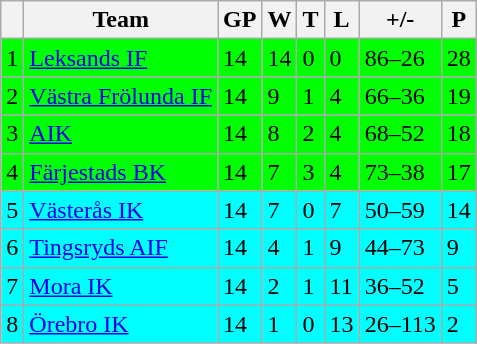<table class="wikitable">
<tr>
<th></th>
<th>Team</th>
<th>GP</th>
<th>W</th>
<th>T</th>
<th>L</th>
<th>+/-</th>
<th>P</th>
</tr>
<tr style="background:#00FF00">
<td>1</td>
<td><a href='#'>Leksands IF</a></td>
<td>14</td>
<td>14</td>
<td>0</td>
<td>0</td>
<td>86–26</td>
<td>28</td>
</tr>
<tr style="background:#00FF00">
<td>2</td>
<td><a href='#'>Västra Frölunda IF</a></td>
<td>14</td>
<td>9</td>
<td>1</td>
<td>4</td>
<td>66–36</td>
<td>19</td>
</tr>
<tr style="background:#00FF00">
<td>3</td>
<td><a href='#'>AIK</a></td>
<td>14</td>
<td>8</td>
<td>2</td>
<td>4</td>
<td>68–52</td>
<td>18</td>
</tr>
<tr style="background:#00FF00">
<td>4</td>
<td><a href='#'>Färjestads BK</a></td>
<td>14</td>
<td>7</td>
<td>3</td>
<td>4</td>
<td>73–38</td>
<td>17</td>
</tr>
<tr style="background:#00FFFF">
<td>5</td>
<td><a href='#'>Västerås IK</a></td>
<td>14</td>
<td>7</td>
<td>0</td>
<td>7</td>
<td>50–59</td>
<td>14</td>
</tr>
<tr style="background:#00FFFF">
<td>6</td>
<td><a href='#'>Tingsryds AIF</a></td>
<td>14</td>
<td>4</td>
<td>1</td>
<td>9</td>
<td>44–73</td>
<td>9</td>
</tr>
<tr style="background:#00FFFF">
<td>7</td>
<td><a href='#'>Mora IK</a></td>
<td>14</td>
<td>2</td>
<td>1</td>
<td>11</td>
<td>36–52</td>
<td>5</td>
</tr>
<tr style="background:#00FFFF">
<td>8</td>
<td><a href='#'>Örebro IK</a></td>
<td>14</td>
<td>1</td>
<td>0</td>
<td>13</td>
<td>26–113</td>
<td>2</td>
</tr>
</table>
